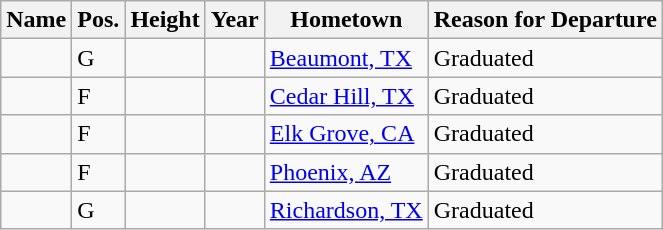<table class="wikitable sortable" style="font-size:100%;" border="1">
<tr>
<th>Name</th>
<th>Pos.</th>
<th>Height</th>
<th>Year</th>
<th>Hometown</th>
<th ! class="unsortable">Reason for Departure</th>
</tr>
<tr>
<td></td>
<td>G</td>
<td></td>
<td></td>
<td><a href='#'>Beaumont, TX</a></td>
<td>Graduated</td>
</tr>
<tr>
<td></td>
<td>F</td>
<td></td>
<td></td>
<td><a href='#'>Cedar Hill, TX</a></td>
<td>Graduated</td>
</tr>
<tr>
<td></td>
<td>F</td>
<td></td>
<td></td>
<td><a href='#'>Elk Grove, CA</a></td>
<td>Graduated</td>
</tr>
<tr>
<td></td>
<td>F</td>
<td></td>
<td></td>
<td><a href='#'>Phoenix, AZ</a></td>
<td>Graduated</td>
</tr>
<tr>
<td></td>
<td>G</td>
<td></td>
<td></td>
<td><a href='#'>Richardson, TX</a></td>
<td>Graduated</td>
</tr>
</table>
